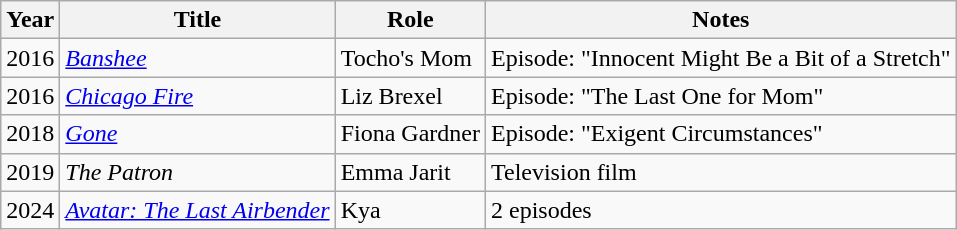<table class="wikitable sortable">
<tr>
<th>Year</th>
<th>Title</th>
<th>Role</th>
<th>Notes</th>
</tr>
<tr>
<td>2016</td>
<td><a href='#'><em>Banshee</em></a></td>
<td>Tocho's Mom</td>
<td>Episode: "Innocent Might Be a Bit of a Stretch"</td>
</tr>
<tr>
<td>2016</td>
<td><a href='#'><em>Chicago Fire</em></a></td>
<td>Liz Brexel</td>
<td>Episode: "The Last One for Mom"</td>
</tr>
<tr>
<td>2018</td>
<td><a href='#'><em>Gone</em></a></td>
<td>Fiona Gardner</td>
<td>Episode: "Exigent Circumstances"</td>
</tr>
<tr>
<td>2019</td>
<td><em>The Patron</em></td>
<td>Emma Jarit</td>
<td>Television film</td>
</tr>
<tr>
<td>2024</td>
<td><em><a href='#'>Avatar: The Last Airbender</a></em></td>
<td>Kya</td>
<td>2 episodes</td>
</tr>
</table>
